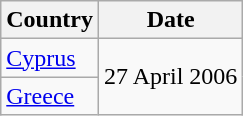<table class="wikitable">
<tr>
<th>Country</th>
<th>Date</th>
</tr>
<tr>
<td><a href='#'>Cyprus</a></td>
<td rowspan="2">27 April 2006</td>
</tr>
<tr>
<td><a href='#'>Greece</a></td>
</tr>
</table>
